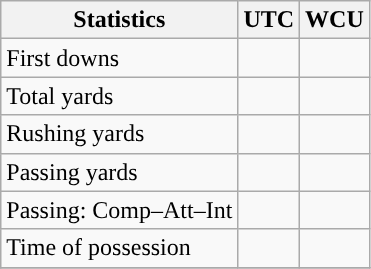<table class="wikitable" style="float: left;">
<tr>
<th>Statistics</th>
<th>UTC</th>
<th>WCU</th>
</tr>
<tr>
<td>First downs</td>
<td></td>
<td></td>
</tr>
<tr>
<td>Total yards</td>
<td></td>
<td></td>
</tr>
<tr>
<td>Rushing yards</td>
<td></td>
<td></td>
</tr>
<tr>
<td>Passing yards</td>
<td></td>
<td></td>
</tr>
<tr>
<td>Passing: Comp–Att–Int</td>
<td></td>
<td></td>
</tr>
<tr>
<td>Time of possession</td>
<td></td>
<td></td>
</tr>
<tr>
</tr>
</table>
